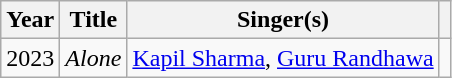<table class="wikitable">
<tr>
<th>Year</th>
<th>Title</th>
<th>Singer(s)</th>
<th></th>
</tr>
<tr>
<td>2023</td>
<td><em>Alone</em></td>
<td><a href='#'>Kapil Sharma</a>, <a href='#'>Guru Randhawa</a></td>
<td></td>
</tr>
</table>
